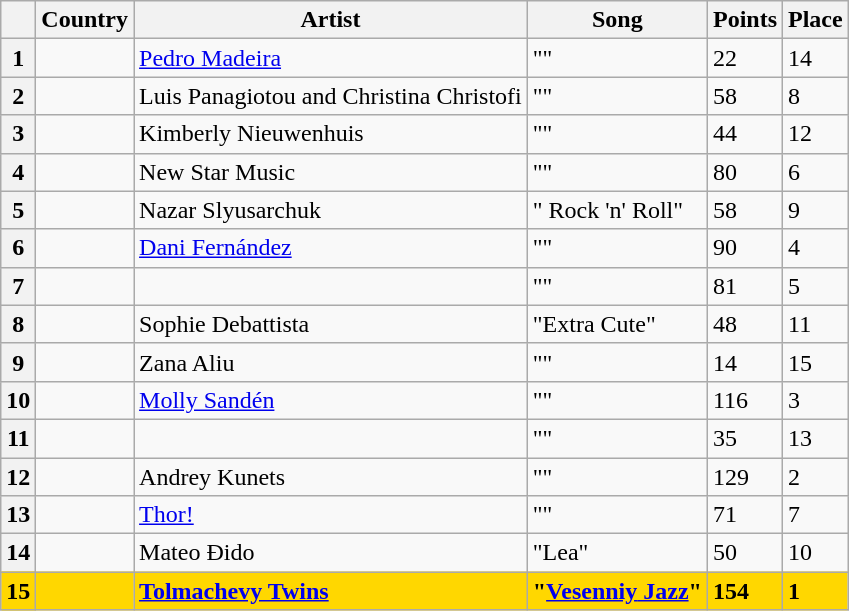<table class="sortable wikitable plainrowheaders">
<tr>
<th scope="col"></th>
<th scope="col">Country</th>
<th scope="col">Artist</th>
<th scope="col">Song</th>
<th scope="col">Points</th>
<th scope="col">Place</th>
</tr>
<tr>
<th scope="row" style="text-align:center;">1</th>
<td></td>
<td><a href='#'>Pedro Madeira</a></td>
<td>""</td>
<td>22</td>
<td>14</td>
</tr>
<tr>
<th scope="row" style="text-align:center;">2</th>
<td></td>
<td>Luis Panagiotou and Christina Christofi</td>
<td>""</td>
<td>58</td>
<td>8</td>
</tr>
<tr>
<th scope="row" style="text-align:center;">3</th>
<td></td>
<td>Kimberly Nieuwenhuis</td>
<td>""</td>
<td>44</td>
<td>12</td>
</tr>
<tr>
<th scope="row" style="text-align:center;">4</th>
<td></td>
<td>New Star Music</td>
<td>""</td>
<td>80</td>
<td>6</td>
</tr>
<tr>
<th scope="row" style="text-align:center;">5</th>
<td></td>
<td>Nazar Slyusarchuk</td>
<td>" Rock 'n' Roll"</td>
<td>58</td>
<td>9</td>
</tr>
<tr>
<th scope="row" style="text-align:center;">6</th>
<td></td>
<td><a href='#'>Dani Fernández</a></td>
<td>""</td>
<td>90</td>
<td>4</td>
</tr>
<tr>
<th scope="row" style="text-align:center;">7</th>
<td></td>
<td></td>
<td>""</td>
<td>81</td>
<td>5</td>
</tr>
<tr>
<th scope="row" style="text-align:center;">8</th>
<td></td>
<td>Sophie Debattista</td>
<td>"Extra Cute"</td>
<td>48</td>
<td>11</td>
</tr>
<tr>
<th scope="row" style="text-align:center;">9</th>
<td></td>
<td>Zana Aliu</td>
<td>""</td>
<td>14</td>
<td>15</td>
</tr>
<tr>
<th scope="row" style="text-align:center;">10</th>
<td></td>
<td><a href='#'>Molly Sandén</a></td>
<td>""</td>
<td>116</td>
<td>3</td>
</tr>
<tr>
<th scope="row" style="text-align:center;">11</th>
<td></td>
<td></td>
<td>""</td>
<td>35</td>
<td>13</td>
</tr>
<tr>
<th scope="row" style="text-align:center;">12</th>
<td></td>
<td>Andrey Kunets</td>
<td>""</td>
<td>129</td>
<td>2</td>
</tr>
<tr>
<th scope="row" style="text-align:center;">13</th>
<td></td>
<td><a href='#'>Thor!</a></td>
<td>""</td>
<td>71</td>
<td>7</td>
</tr>
<tr>
<th scope="row" style="text-align:center;">14</th>
<td></td>
<td>Mateo Đido</td>
<td>"Lea"</td>
<td>50</td>
<td>10</td>
</tr>
<tr style="font-weight:bold; background:gold;">
<th scope="row" style="text-align:center; font-weight:bold; background:gold;">15</th>
<td></td>
<td><a href='#'>Tolmachevy Twins</a></td>
<td>"<a href='#'><span>Vesenniy</span> Jazz</a>"</td>
<td>154</td>
<td>1</td>
</tr>
</table>
